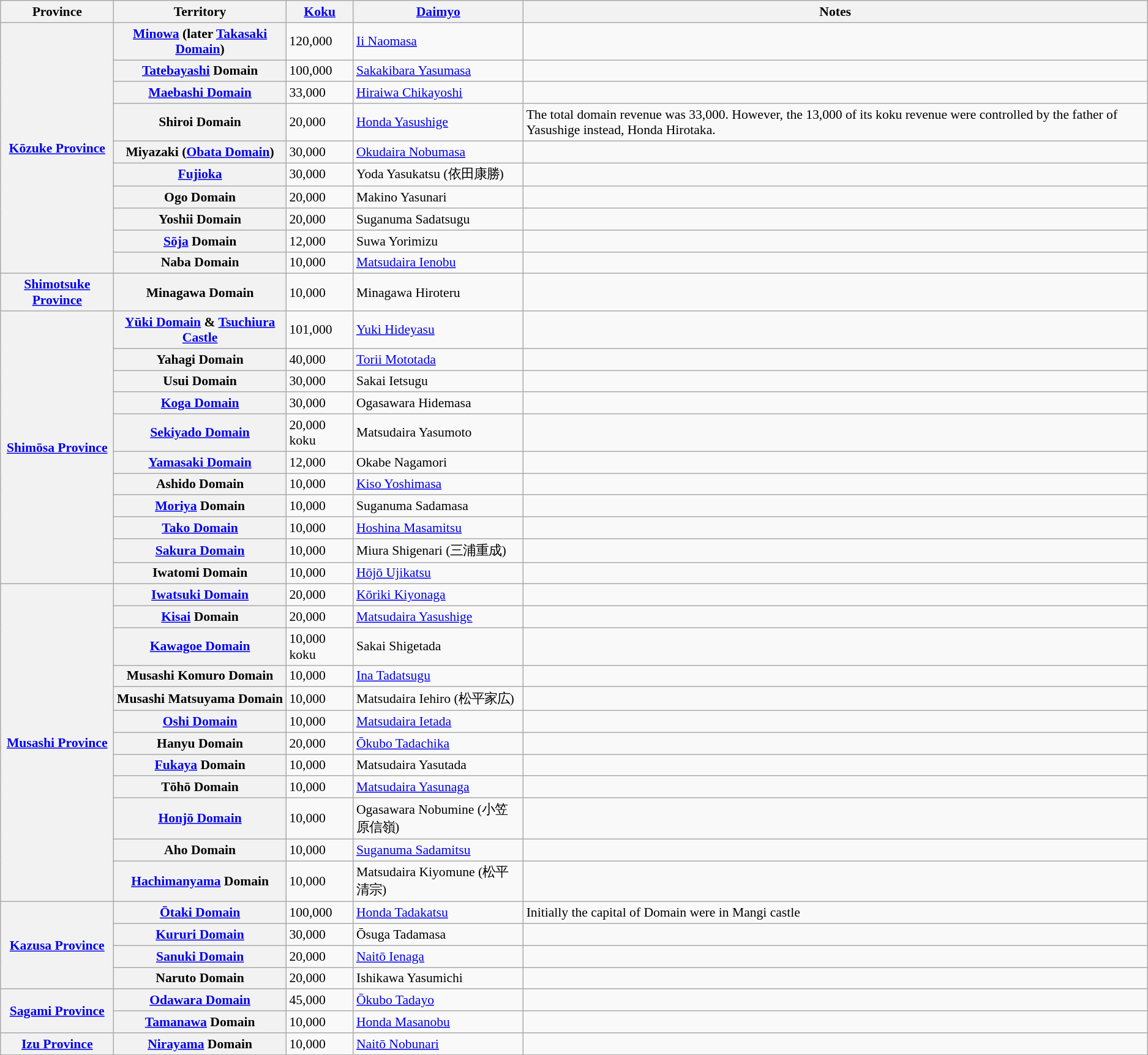<table class="wikitable" style="font-size:90%;">
<tr>
<th>Province</th>
<th>Territory</th>
<th><a href='#'>Koku</a></th>
<th><a href='#'>Daimyo</a></th>
<th>Notes</th>
</tr>
<tr>
<th rowspan="10"><a href='#'>Kōzuke Province</a></th>
<th><a href='#'>Minowa</a> (later <a href='#'>Takasaki Domain</a>)</th>
<td>120,000</td>
<td><a href='#'>Ii Naomasa</a></td>
<td></td>
</tr>
<tr>
<th><a href='#'>Tatebayashi</a> Domain</th>
<td>100,000</td>
<td><a href='#'>Sakakibara Yasumasa</a></td>
<td></td>
</tr>
<tr>
<th><a href='#'>Maebashi Domain</a></th>
<td>33,000</td>
<td><a href='#'>Hiraiwa Chikayoshi</a></td>
<td></td>
</tr>
<tr>
<th>Shiroi Domain</th>
<td>20,000</td>
<td><a href='#'>Honda Yasushige</a></td>
<td>The total domain revenue was 33,000. However, the 13,000 of its koku revenue were controlled by the father of Yasushige instead, Honda Hirotaka.</td>
</tr>
<tr>
<th>Miyazaki (<a href='#'>Obata Domain</a>)</th>
<td>30,000</td>
<td><a href='#'>Okudaira Nobumasa</a></td>
<td></td>
</tr>
<tr>
<th><a href='#'>Fujioka</a></th>
<td>30,000</td>
<td>Yoda Yasukatsu (依田康勝)</td>
<td></td>
</tr>
<tr>
<th>Ogo Domain</th>
<td>20,000</td>
<td>Makino Yasunari</td>
<td></td>
</tr>
<tr>
<th>Yoshii Domain</th>
<td>20,000</td>
<td>Suganuma Sadatsugu</td>
<td></td>
</tr>
<tr>
<th><a href='#'>Sōja</a> Domain</th>
<td>12,000</td>
<td>Suwa Yorimizu</td>
<td></td>
</tr>
<tr>
<th>Naba Domain</th>
<td>10,000</td>
<td><a href='#'>Matsudaira Ienobu</a></td>
<td></td>
</tr>
<tr>
<th><a href='#'>Shimotsuke Province</a></th>
<th>Minagawa Domain</th>
<td>10,000</td>
<td>Minagawa Hiroteru</td>
<td></td>
</tr>
<tr>
<th rowspan="11"><a href='#'>Shimōsa Province</a></th>
<th><a href='#'>Yūki Domain</a> & <a href='#'>Tsuchiura Castle</a></th>
<td>101,000</td>
<td><a href='#'>Yuki Hideyasu</a></td>
<td></td>
</tr>
<tr>
<th>Yahagi Domain</th>
<td>40,000</td>
<td><a href='#'>Torii Mototada</a></td>
<td></td>
</tr>
<tr>
<th>Usui Domain</th>
<td>30,000</td>
<td>Sakai Ietsugu</td>
<td></td>
</tr>
<tr>
<th><a href='#'>Koga Domain</a></th>
<td>30,000</td>
<td>Ogasawara Hidemasa</td>
<td></td>
</tr>
<tr>
<th><a href='#'>Sekiyado Domain</a></th>
<td>20,000 koku</td>
<td>Matsudaira Yasumoto</td>
<td></td>
</tr>
<tr>
<th><a href='#'>Yamasaki Domain</a></th>
<td>12,000</td>
<td>Okabe Nagamori</td>
<td></td>
</tr>
<tr>
<th>Ashido Domain</th>
<td>10,000</td>
<td><a href='#'>Kiso Yoshimasa</a></td>
<td></td>
</tr>
<tr>
<th><a href='#'>Moriya</a> Domain</th>
<td>10,000</td>
<td>Suganuma Sadamasa</td>
<td></td>
</tr>
<tr>
<th><a href='#'>Tako Domain</a></th>
<td>10,000</td>
<td><a href='#'>Hoshina Masamitsu</a></td>
<td></td>
</tr>
<tr>
<th><a href='#'>Sakura Domain</a></th>
<td>10,000</td>
<td>Miura Shigenari (三浦重成)</td>
<td></td>
</tr>
<tr>
<th>Iwatomi Domain</th>
<td>10,000</td>
<td><a href='#'>Hōjō Ujikatsu</a></td>
<td></td>
</tr>
<tr>
<th rowspan="12"><a href='#'>Musashi Province</a></th>
<th><a href='#'>Iwatsuki Domain</a></th>
<td>20,000</td>
<td><a href='#'>Kōriki Kiyonaga</a></td>
<td></td>
</tr>
<tr>
<th><a href='#'>Kisai</a> Domain</th>
<td>20,000</td>
<td><a href='#'>Matsudaira Yasushige</a></td>
<td></td>
</tr>
<tr>
<th><a href='#'>Kawagoe Domain</a></th>
<td>10,000 koku</td>
<td>Sakai Shigetada</td>
<td></td>
</tr>
<tr>
<th>Musashi Komuro Domain</th>
<td>10,000</td>
<td><a href='#'>Ina Tadatsugu </a></td>
<td></td>
</tr>
<tr>
<th>Musashi Matsuyama Domain</th>
<td>10,000</td>
<td>Matsudaira Iehiro (松平家広)</td>
<td></td>
</tr>
<tr>
<th><a href='#'>Oshi Domain</a></th>
<td>10,000</td>
<td><a href='#'>Matsudaira Ietada</a></td>
<td></td>
</tr>
<tr>
<th>Hanyu Domain</th>
<td>20,000</td>
<td><a href='#'>Ōkubo Tadachika</a></td>
<td></td>
</tr>
<tr>
<th><a href='#'>Fukaya</a> Domain</th>
<td>10,000</td>
<td>Matsudaira Yasutada</td>
<td></td>
</tr>
<tr>
<th>Tōhō Domain</th>
<td>10,000</td>
<td><a href='#'>Matsudaira Yasunaga</a></td>
<td></td>
</tr>
<tr>
<th><a href='#'>Honjō Domain</a></th>
<td>10,000</td>
<td>Ogasawara Nobumine (小笠原信嶺)</td>
<td></td>
</tr>
<tr>
<th>Aho Domain</th>
<td>10,000</td>
<td><a href='#'>Suganuma Sadamitsu</a></td>
<td></td>
</tr>
<tr>
<th><a href='#'>Hachimanyama</a> Domain</th>
<td>10,000</td>
<td>Matsudaira Kiyomune (松平清宗)</td>
<td></td>
</tr>
<tr>
<th rowspan="4"><a href='#'>Kazusa Province</a></th>
<th><a href='#'>Ōtaki Domain</a></th>
<td>100,000</td>
<td><a href='#'>Honda Tadakatsu</a></td>
<td>Initially the capital of Domain were in Mangi castle</td>
</tr>
<tr>
<th><a href='#'>Kururi Domain</a></th>
<td>30,000</td>
<td>Ōsuga Tadamasa</td>
<td></td>
</tr>
<tr>
<th><a href='#'>Sanuki Domain</a></th>
<td>20,000</td>
<td><a href='#'>Naitō Ienaga</a></td>
<td></td>
</tr>
<tr>
<th>Naruto Domain</th>
<td>20,000</td>
<td>Ishikawa Yasumichi</td>
<td></td>
</tr>
<tr>
<th rowspan="2"><a href='#'>Sagami Province</a></th>
<th><a href='#'>Odawara Domain</a></th>
<td>45,000</td>
<td><a href='#'>Ōkubo Tadayo</a></td>
<td></td>
</tr>
<tr>
<th><a href='#'>Tamanawa</a> Domain</th>
<td>10,000</td>
<td><a href='#'>Honda Masanobu</a></td>
<td></td>
</tr>
<tr>
<th><a href='#'>Izu Province</a></th>
<th><a href='#'>Nirayama</a> Domain</th>
<td>10,000</td>
<td><a href='#'>Naitō Nobunari</a></td>
<td></td>
</tr>
<tr>
</tr>
</table>
